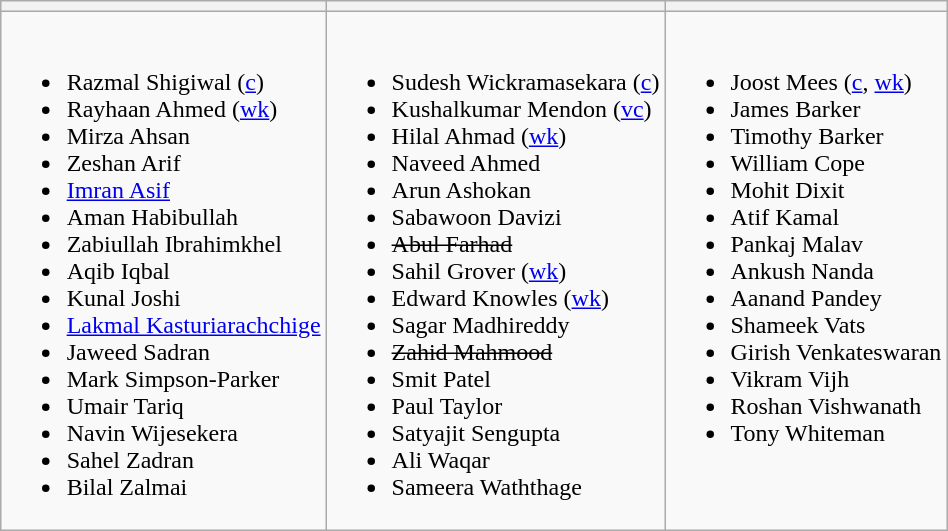<table class="wikitable" style="text-align:left; margin:auto">
<tr>
<th></th>
<th></th>
<th></th>
</tr>
<tr style="vertical-align:top">
<td><br><ul><li>Razmal Shigiwal (<a href='#'>c</a>)</li><li>Rayhaan Ahmed (<a href='#'>wk</a>)</li><li>Mirza Ahsan</li><li>Zeshan Arif</li><li><a href='#'>Imran Asif</a></li><li>Aman Habibullah</li><li>Zabiullah Ibrahimkhel</li><li>Aqib Iqbal</li><li>Kunal Joshi</li><li><a href='#'>Lakmal Kasturiarachchige</a></li><li>Jaweed Sadran</li><li>Mark Simpson-Parker</li><li>Umair Tariq</li><li>Navin Wijesekera</li><li>Sahel Zadran</li><li>Bilal Zalmai</li></ul></td>
<td><br><ul><li>Sudesh Wickramasekara (<a href='#'>c</a>)</li><li>Kushalkumar Mendon (<a href='#'>vc</a>)</li><li>Hilal Ahmad (<a href='#'>wk</a>)</li><li>Naveed Ahmed</li><li>Arun Ashokan</li><li>Sabawoon Davizi</li><li><s>Abul Farhad</s></li><li>Sahil Grover (<a href='#'>wk</a>)</li><li>Edward Knowles (<a href='#'>wk</a>)</li><li>Sagar Madhireddy</li><li><s>Zahid Mahmood</s></li><li>Smit Patel</li><li>Paul Taylor</li><li>Satyajit Sengupta</li><li>Ali Waqar</li><li>Sameera Waththage</li></ul></td>
<td><br><ul><li>Joost Mees (<a href='#'>c</a>, <a href='#'>wk</a>)</li><li>James Barker</li><li>Timothy Barker</li><li>William Cope</li><li>Mohit Dixit</li><li>Atif Kamal</li><li>Pankaj Malav</li><li>Ankush Nanda</li><li>Aanand Pandey</li><li>Shameek Vats</li><li>Girish Venkateswaran</li><li>Vikram Vijh</li><li>Roshan Vishwanath</li><li>Tony Whiteman</li></ul></td>
</tr>
</table>
